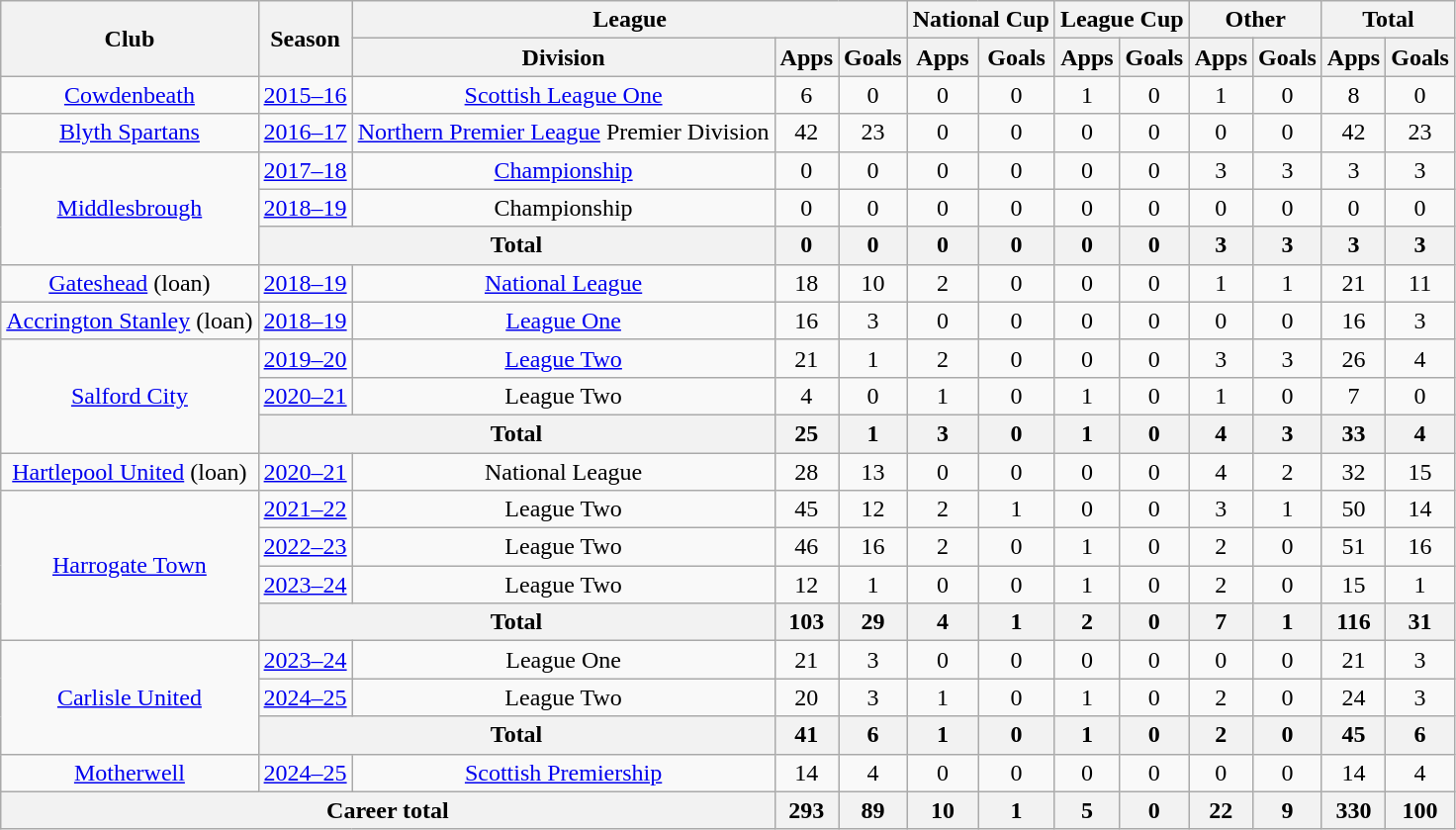<table class="wikitable" style="text-align:center">
<tr>
<th rowspan=2>Club</th>
<th rowspan=2>Season</th>
<th colspan=3>League</th>
<th colspan=2>National Cup</th>
<th colspan=2>League Cup</th>
<th colspan=2>Other</th>
<th colspan=2>Total</th>
</tr>
<tr>
<th>Division</th>
<th>Apps</th>
<th>Goals</th>
<th>Apps</th>
<th>Goals</th>
<th>Apps</th>
<th>Goals</th>
<th>Apps</th>
<th>Goals</th>
<th>Apps</th>
<th>Goals</th>
</tr>
<tr>
<td><a href='#'>Cowdenbeath</a></td>
<td><a href='#'>2015–16</a></td>
<td><a href='#'>Scottish League One</a></td>
<td>6</td>
<td>0</td>
<td>0</td>
<td>0</td>
<td>1</td>
<td>0</td>
<td>1</td>
<td>0</td>
<td>8</td>
<td>0</td>
</tr>
<tr>
<td><a href='#'>Blyth Spartans</a></td>
<td><a href='#'>2016–17</a></td>
<td><a href='#'>Northern Premier League</a> Premier Division</td>
<td>42</td>
<td>23</td>
<td>0</td>
<td>0</td>
<td>0</td>
<td>0</td>
<td>0</td>
<td>0</td>
<td>42</td>
<td>23</td>
</tr>
<tr>
<td rowspan=3><a href='#'>Middlesbrough</a></td>
<td><a href='#'>2017–18</a></td>
<td><a href='#'>Championship</a></td>
<td>0</td>
<td>0</td>
<td>0</td>
<td>0</td>
<td>0</td>
<td>0</td>
<td>3</td>
<td>3</td>
<td>3</td>
<td>3</td>
</tr>
<tr>
<td><a href='#'>2018–19</a></td>
<td>Championship</td>
<td>0</td>
<td>0</td>
<td>0</td>
<td>0</td>
<td>0</td>
<td>0</td>
<td>0</td>
<td>0</td>
<td>0</td>
<td>0</td>
</tr>
<tr>
<th colspan="2">Total</th>
<th>0</th>
<th>0</th>
<th>0</th>
<th>0</th>
<th>0</th>
<th>0</th>
<th>3</th>
<th>3</th>
<th>3</th>
<th>3</th>
</tr>
<tr>
<td><a href='#'>Gateshead</a> (loan)</td>
<td><a href='#'>2018–19</a></td>
<td><a href='#'>National League</a></td>
<td>18</td>
<td>10</td>
<td>2</td>
<td>0</td>
<td>0</td>
<td>0</td>
<td>1</td>
<td>1</td>
<td>21</td>
<td>11</td>
</tr>
<tr>
<td><a href='#'>Accrington Stanley</a> (loan)</td>
<td><a href='#'>2018–19</a></td>
<td><a href='#'>League One</a></td>
<td>16</td>
<td>3</td>
<td>0</td>
<td>0</td>
<td>0</td>
<td>0</td>
<td>0</td>
<td>0</td>
<td>16</td>
<td>3</td>
</tr>
<tr>
<td rowspan=3><a href='#'>Salford City</a></td>
<td><a href='#'>2019–20</a></td>
<td><a href='#'>League Two</a></td>
<td>21</td>
<td>1</td>
<td>2</td>
<td>0</td>
<td>0</td>
<td>0</td>
<td>3</td>
<td>3</td>
<td>26</td>
<td>4</td>
</tr>
<tr>
<td><a href='#'>2020–21</a></td>
<td>League Two</td>
<td>4</td>
<td>0</td>
<td>1</td>
<td>0</td>
<td>1</td>
<td>0</td>
<td>1</td>
<td>0</td>
<td>7</td>
<td>0</td>
</tr>
<tr>
<th colspan="2">Total</th>
<th>25</th>
<th>1</th>
<th>3</th>
<th>0</th>
<th>1</th>
<th>0</th>
<th>4</th>
<th>3</th>
<th>33</th>
<th>4</th>
</tr>
<tr>
<td><a href='#'>Hartlepool United</a> (loan)</td>
<td><a href='#'>2020–21</a></td>
<td>National League</td>
<td>28</td>
<td>13</td>
<td>0</td>
<td>0</td>
<td>0</td>
<td>0</td>
<td>4</td>
<td>2</td>
<td>32</td>
<td>15</td>
</tr>
<tr>
<td rowspan=4><a href='#'>Harrogate Town</a></td>
<td><a href='#'>2021–22</a></td>
<td>League Two</td>
<td>45</td>
<td>12</td>
<td>2</td>
<td>1</td>
<td>0</td>
<td>0</td>
<td>3</td>
<td>1</td>
<td>50</td>
<td>14</td>
</tr>
<tr>
<td><a href='#'>2022–23</a></td>
<td>League Two</td>
<td>46</td>
<td>16</td>
<td>2</td>
<td>0</td>
<td>1</td>
<td>0</td>
<td>2</td>
<td>0</td>
<td>51</td>
<td>16</td>
</tr>
<tr>
<td><a href='#'>2023–24</a></td>
<td>League Two</td>
<td>12</td>
<td>1</td>
<td>0</td>
<td>0</td>
<td>1</td>
<td>0</td>
<td>2</td>
<td>0</td>
<td>15</td>
<td>1</td>
</tr>
<tr>
<th colspan="2">Total</th>
<th>103</th>
<th>29</th>
<th>4</th>
<th>1</th>
<th>2</th>
<th>0</th>
<th>7</th>
<th>1</th>
<th>116</th>
<th>31</th>
</tr>
<tr>
<td rowspan=3><a href='#'>Carlisle United</a></td>
<td><a href='#'>2023–24</a></td>
<td>League One</td>
<td>21</td>
<td>3</td>
<td>0</td>
<td>0</td>
<td>0</td>
<td>0</td>
<td>0</td>
<td>0</td>
<td>21</td>
<td>3</td>
</tr>
<tr>
<td><a href='#'>2024–25</a></td>
<td>League Two</td>
<td>20</td>
<td>3</td>
<td>1</td>
<td>0</td>
<td>1</td>
<td>0</td>
<td>2</td>
<td>0</td>
<td>24</td>
<td>3</td>
</tr>
<tr>
<th colspan="2">Total</th>
<th>41</th>
<th>6</th>
<th>1</th>
<th>0</th>
<th>1</th>
<th>0</th>
<th>2</th>
<th>0</th>
<th>45</th>
<th>6</th>
</tr>
<tr>
<td><a href='#'>Motherwell</a></td>
<td><a href='#'>2024–25</a></td>
<td><a href='#'>Scottish Premiership</a></td>
<td>14</td>
<td>4</td>
<td>0</td>
<td>0</td>
<td>0</td>
<td>0</td>
<td>0</td>
<td>0</td>
<td>14</td>
<td>4</td>
</tr>
<tr>
<th colspan="3">Career total</th>
<th>293</th>
<th>89</th>
<th>10</th>
<th>1</th>
<th>5</th>
<th>0</th>
<th>22</th>
<th>9</th>
<th>330</th>
<th>100</th>
</tr>
</table>
